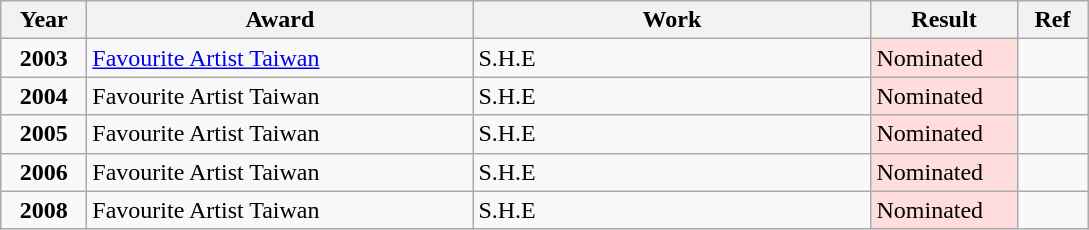<table class="wikitable">
<tr>
<th width="50">Year</th>
<th width="250">Award</th>
<th width="258">Work</th>
<th width="90">Result</th>
<th width="40">Ref</th>
</tr>
<tr>
<td align="center"><strong>2003</strong></td>
<td><a href='#'>Favourite Artist Taiwan</a></td>
<td>S.H.E</td>
<td style="background: #ffdddd"><div>Nominated</div></td>
<td align="center"></td>
</tr>
<tr>
<td align="center"><strong>2004</strong></td>
<td>Favourite Artist Taiwan</td>
<td>S.H.E</td>
<td style="background: #ffdddd"><div>Nominated</div></td>
<td align="center"></td>
</tr>
<tr>
<td align="center"><strong>2005</strong></td>
<td>Favourite Artist Taiwan</td>
<td>S.H.E</td>
<td style="background: #ffdddd"><div>Nominated</div></td>
<td align="center"></td>
</tr>
<tr>
<td align="center"><strong>2006</strong></td>
<td>Favourite Artist Taiwan</td>
<td>S.H.E</td>
<td style="background: #ffdddd"><div>Nominated</div></td>
<td align="center"></td>
</tr>
<tr>
<td align="center"><strong>2008</strong></td>
<td>Favourite Artist Taiwan</td>
<td>S.H.E</td>
<td style="background: #ffdddd"><div>Nominated</div></td>
<td align="center"></td>
</tr>
</table>
